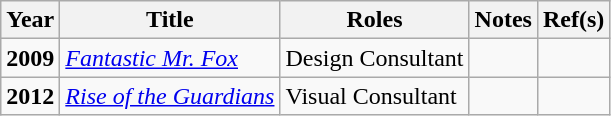<table class="wikitable">
<tr>
<th>Year</th>
<th>Title</th>
<th>Roles</th>
<th>Notes</th>
<th>Ref(s)</th>
</tr>
<tr>
<td><strong>2009</strong></td>
<td><em><a href='#'>Fantastic Mr. Fox</a></em></td>
<td>Design Consultant</td>
<td></td>
<td></td>
</tr>
<tr>
<td><strong>2012</strong></td>
<td><em><a href='#'>Rise of the Guardians</a></em></td>
<td>Visual Consultant</td>
<td></td>
<td></td>
</tr>
</table>
